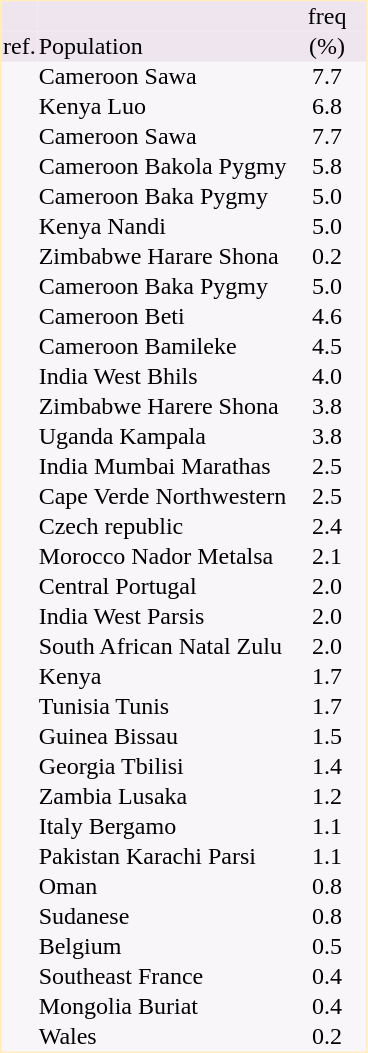<table border="0" cellspacing="0" cellpadding="1" align="left" style="text-align:center; margin-right: 3em;  border:1px #ffeebb solid; background:#f8f6f8; ">
<tr style="background:#efe5ef">
<td></td>
<td></td>
<td>freq</td>
</tr>
<tr style="background:#eee5ef">
<td>ref.</td>
<td align="left">Population</td>
<td style="width:50px">(%)</td>
</tr>
<tr>
<td></td>
<td align="left">Cameroon Sawa</td>
<td>7.7</td>
</tr>
<tr>
<td></td>
<td align="left">Kenya Luo</td>
<td>6.8</td>
</tr>
<tr>
<td></td>
<td align="left">Cameroon Sawa</td>
<td>7.7</td>
</tr>
<tr>
<td></td>
<td align="left">Cameroon Bakola Pygmy</td>
<td>5.8</td>
</tr>
<tr>
<td></td>
<td align="left">Cameroon Baka Pygmy</td>
<td>5.0</td>
</tr>
<tr>
<td></td>
<td align="left">Kenya Nandi</td>
<td>5.0</td>
</tr>
<tr>
<td></td>
<td align="left">Zimbabwe Harare Shona</td>
<td>0.2</td>
</tr>
<tr>
<td></td>
<td align="left">Cameroon Baka Pygmy</td>
<td>5.0</td>
</tr>
<tr>
<td></td>
<td align="left">Cameroon Beti</td>
<td>4.6</td>
</tr>
<tr>
<td></td>
<td align="left">Cameroon Bamileke</td>
<td>4.5</td>
</tr>
<tr>
<td></td>
<td align="left">India West Bhils</td>
<td>4.0</td>
</tr>
<tr>
<td></td>
<td align="left">Zimbabwe Harere Shona</td>
<td>3.8</td>
</tr>
<tr>
<td></td>
<td align="left">Uganda Kampala</td>
<td>3.8</td>
</tr>
<tr>
<td></td>
<td align="left">India Mumbai Marathas</td>
<td>2.5</td>
</tr>
<tr>
<td></td>
<td align="left">Cape Verde Northwestern</td>
<td>2.5</td>
</tr>
<tr>
<td></td>
<td align="left">Czech republic</td>
<td>2.4</td>
</tr>
<tr>
<td></td>
<td align="left">Morocco Nador Metalsa</td>
<td>2.1</td>
</tr>
<tr>
<td></td>
<td align="left">Central Portugal</td>
<td>2.0</td>
</tr>
<tr>
<td></td>
<td align="left">India West Parsis</td>
<td>2.0</td>
</tr>
<tr>
<td></td>
<td align="left">South African Natal Zulu</td>
<td>2.0</td>
</tr>
<tr>
<td></td>
<td align="left">Kenya</td>
<td>1.7</td>
</tr>
<tr>
<td></td>
<td align="left">Tunisia Tunis</td>
<td>1.7</td>
</tr>
<tr>
<td></td>
<td align="left">Guinea Bissau</td>
<td>1.5</td>
</tr>
<tr>
<td></td>
<td align="left">Georgia Tbilisi</td>
<td>1.4</td>
</tr>
<tr>
<td></td>
<td align="left">Zambia Lusaka</td>
<td>1.2</td>
</tr>
<tr>
<td></td>
<td align="left">Italy Bergamo</td>
<td>1.1</td>
</tr>
<tr>
<td></td>
<td align="left">Pakistan Karachi Parsi</td>
<td>1.1</td>
</tr>
<tr>
<td></td>
<td align="left">Oman</td>
<td>0.8</td>
</tr>
<tr>
<td></td>
<td align="left">Sudanese</td>
<td>0.8</td>
</tr>
<tr>
<td></td>
<td align="left">Belgium</td>
<td>0.5</td>
</tr>
<tr>
<td></td>
<td align="left">Southeast France</td>
<td>0.4</td>
</tr>
<tr>
<td></td>
<td align="left">Mongolia Buriat</td>
<td>0.4</td>
</tr>
<tr>
<td></td>
<td align="left">Wales</td>
<td>0.2</td>
</tr>
</table>
